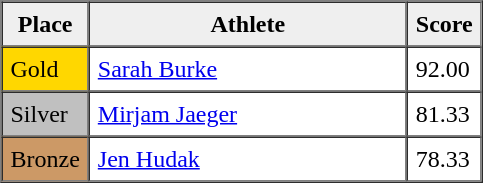<table border=1 cellpadding=5 cellspacing=0>
<tr>
<th style="background:#efefef;" width="20">Place</th>
<th style="background:#efefef;" width="200">Athlete</th>
<th style="background:#efefef;" width="20">Score</th>
</tr>
<tr align=left>
<td style="background:gold;">Gold</td>
<td><a href='#'>Sarah Burke</a></td>
<td>92.00</td>
</tr>
<tr align=left>
<td style="background:silver;">Silver</td>
<td><a href='#'>Mirjam Jaeger</a></td>
<td>81.33</td>
</tr>
<tr align=left>
<td style="background:#CC9966;">Bronze</td>
<td><a href='#'>Jen Hudak</a></td>
<td>78.33</td>
</tr>
</table>
